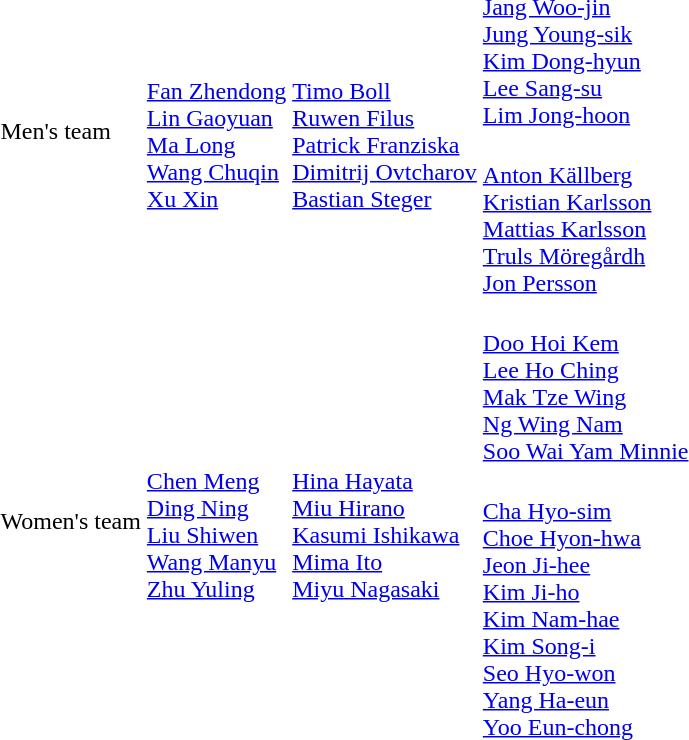<table>
<tr>
<td rowspan=2>Men's team <br></td>
<td rowspan=2><br><a href='#'>Fan Zhendong</a><br><a href='#'>Lin Gaoyuan</a><br><a href='#'>Ma Long</a><br><a href='#'>Wang Chuqin</a><br><a href='#'>Xu Xin</a></td>
<td rowspan=2><br><a href='#'>Timo Boll</a><br><a href='#'>Ruwen Filus</a><br><a href='#'>Patrick Franziska</a><br><a href='#'>Dimitrij Ovtcharov</a><br><a href='#'>Bastian Steger</a></td>
<td><br><a href='#'>Jang Woo-jin</a><br><a href='#'>Jung Young-sik</a><br><a href='#'>Kim Dong-hyun</a><br><a href='#'>Lee Sang-su</a><br><a href='#'>Lim Jong-hoon</a></td>
</tr>
<tr>
<td><br><a href='#'>Anton Källberg</a><br><a href='#'>Kristian Karlsson</a><br><a href='#'>Mattias Karlsson</a><br><a href='#'>Truls Möregårdh</a><br><a href='#'>Jon Persson</a></td>
</tr>
<tr>
<td rowspan=2>Women's team <br></td>
<td rowspan=2><br><a href='#'>Chen Meng</a><br><a href='#'>Ding Ning</a><br><a href='#'>Liu Shiwen</a><br><a href='#'>Wang Manyu</a><br><a href='#'>Zhu Yuling</a></td>
<td rowspan=2><br><a href='#'>Hina Hayata</a><br><a href='#'>Miu Hirano</a><br><a href='#'>Kasumi Ishikawa</a><br><a href='#'>Mima Ito</a><br><a href='#'>Miyu Nagasaki</a></td>
<td><br><a href='#'>Doo Hoi Kem</a><br><a href='#'>Lee Ho Ching</a><br><a href='#'>Mak Tze Wing</a><br><a href='#'>Ng Wing Nam</a><br><a href='#'>Soo Wai Yam Minnie</a></td>
</tr>
<tr>
<td><br><a href='#'>Cha Hyo-sim</a><br><a href='#'>Choe Hyon-hwa</a><br><a href='#'>Jeon Ji-hee</a><br><a href='#'>Kim Ji-ho</a><br><a href='#'>Kim Nam-hae</a><br><a href='#'>Kim Song-i</a><br><a href='#'>Seo Hyo-won</a><br><a href='#'>Yang Ha-eun</a><br><a href='#'>Yoo Eun-chong</a></td>
</tr>
</table>
